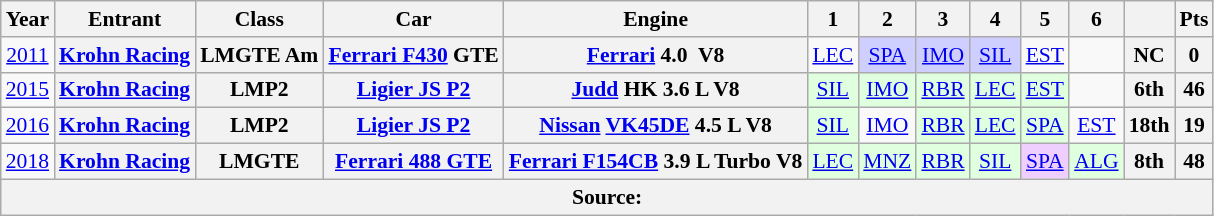<table class="wikitable" style="text-align:center; font-size:90%">
<tr>
<th>Year</th>
<th>Entrant</th>
<th>Class</th>
<th>Car</th>
<th>Engine</th>
<th>1</th>
<th>2</th>
<th>3</th>
<th>4</th>
<th>5</th>
<th>6</th>
<th></th>
<th>Pts</th>
</tr>
<tr>
<td><a href='#'>2011</a></td>
<th><a href='#'>Krohn Racing</a></th>
<th>LMGTE Am</th>
<th><a href='#'>Ferrari F430</a> GTE</th>
<th><a href='#'>Ferrari</a> 4.0  V8</th>
<td><a href='#'>LEC</a></td>
<td style="background:#CFCFFF;"><a href='#'>SPA</a><br></td>
<td style="background:#CFCFFF;"><a href='#'>IMO</a><br></td>
<td style="background:#CFCFFF;"><a href='#'>SIL</a><br></td>
<td><a href='#'>EST</a></td>
<td></td>
<th>NC</th>
<th>0</th>
</tr>
<tr>
<td><a href='#'>2015</a></td>
<th><a href='#'>Krohn Racing</a></th>
<th>LMP2</th>
<th><a href='#'>Ligier JS P2</a></th>
<th><a href='#'>Judd</a> HK 3.6 L V8</th>
<td style="background:#DFFFDF;"><a href='#'>SIL</a><br></td>
<td style="background:#DFFFDF;"><a href='#'>IMO</a><br></td>
<td style="background:#DFFFDF;"><a href='#'>RBR</a><br></td>
<td style="background:#DFFFDF;"><a href='#'>LEC</a><br></td>
<td style="background:#DFFFDF;"><a href='#'>EST</a><br></td>
<td></td>
<th>6th</th>
<th>46</th>
</tr>
<tr>
<td><a href='#'>2016</a></td>
<th><a href='#'>Krohn Racing</a></th>
<th>LMP2</th>
<th><a href='#'>Ligier JS P2</a></th>
<th><a href='#'>Nissan</a> <a href='#'>VK45DE</a> 4.5 L V8</th>
<td style="background:#DFFFDF;"><a href='#'>SIL</a><br></td>
<td><a href='#'>IMO</a><br></td>
<td style="background:#DFFFDF;"><a href='#'>RBR</a><br></td>
<td style="background:#DFFFDF;"><a href='#'>LEC</a><br></td>
<td style="background:#DFFFDF;"><a href='#'>SPA</a><br></td>
<td><a href='#'>EST</a><br></td>
<th>18th</th>
<th>19</th>
</tr>
<tr>
<td><a href='#'>2018</a></td>
<th><a href='#'>Krohn Racing</a></th>
<th>LMGTE</th>
<th><a href='#'>Ferrari 488 GTE</a></th>
<th><a href='#'>Ferrari F154CB</a> 3.9 L Turbo V8</th>
<td style="background:#DFFFDF;"><a href='#'>LEC</a><br></td>
<td style="background:#DFFFDF;"><a href='#'>MNZ</a><br></td>
<td style="background:#DFFFDF;"><a href='#'>RBR</a><br></td>
<td style="background:#DFFFDF;"><a href='#'>SIL</a><br></td>
<td style="background:#EFCFFF;"><a href='#'>SPA</a><br></td>
<td style="background:#DFFFDF;"><a href='#'>ALG</a><br></td>
<th>8th</th>
<th>48</th>
</tr>
<tr>
<th colspan="13">Source:</th>
</tr>
</table>
